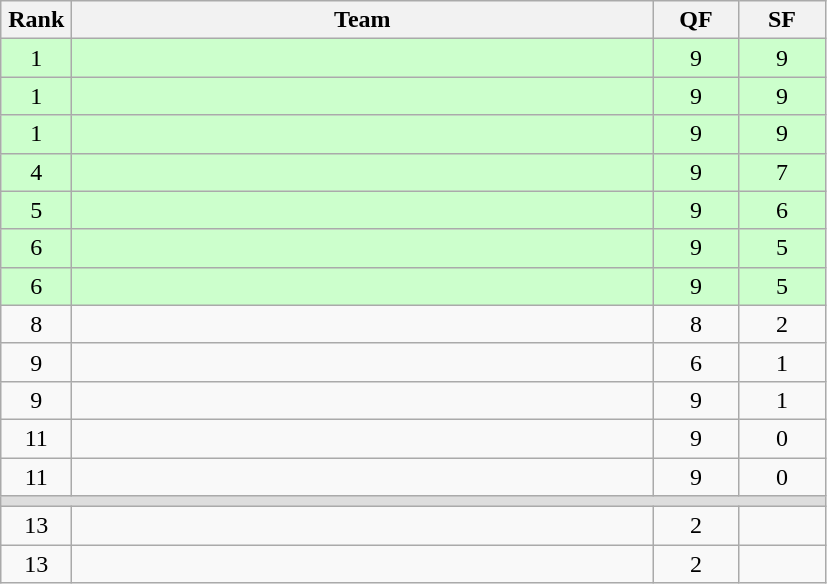<table class=wikitable style="text-align:center">
<tr>
<th width=40>Rank</th>
<th width=380>Team</th>
<th width=50>QF</th>
<th width=50>SF</th>
</tr>
<tr bgcolor="ccffcc">
<td>1</td>
<td align=left></td>
<td>9</td>
<td>9</td>
</tr>
<tr bgcolor="ccffcc">
<td>1</td>
<td align=left></td>
<td>9</td>
<td>9</td>
</tr>
<tr bgcolor="ccffcc">
<td>1</td>
<td align=left></td>
<td>9</td>
<td>9</td>
</tr>
<tr bgcolor="ccffcc">
<td>4</td>
<td align=left></td>
<td>9</td>
<td>7</td>
</tr>
<tr bgcolor="ccffcc">
<td>5</td>
<td align=left></td>
<td>9</td>
<td>6</td>
</tr>
<tr bgcolor="ccffcc">
<td>6</td>
<td align=left></td>
<td>9</td>
<td>5</td>
</tr>
<tr bgcolor="ccffcc">
<td>6</td>
<td align=left></td>
<td>9</td>
<td>5</td>
</tr>
<tr>
<td>8</td>
<td align=left></td>
<td>8</td>
<td>2</td>
</tr>
<tr>
<td>9</td>
<td align=left></td>
<td>6</td>
<td>1</td>
</tr>
<tr>
<td>9</td>
<td align=left></td>
<td>9</td>
<td>1</td>
</tr>
<tr>
<td>11</td>
<td align=left></td>
<td>9</td>
<td>0</td>
</tr>
<tr>
<td>11</td>
<td align=left></td>
<td>9</td>
<td>0</td>
</tr>
<tr bgcolor=#DDDDDD>
<td colspan=4></td>
</tr>
<tr>
<td>13</td>
<td align=left></td>
<td>2</td>
<td></td>
</tr>
<tr>
<td>13</td>
<td align=left></td>
<td>2</td>
<td></td>
</tr>
</table>
